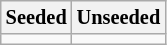<table class="wikitable" style="font-size:85%">
<tr>
<th>Seeded</th>
<th>Unseeded</th>
</tr>
<tr>
<td valign=top></td>
<td valign=top></td>
</tr>
</table>
